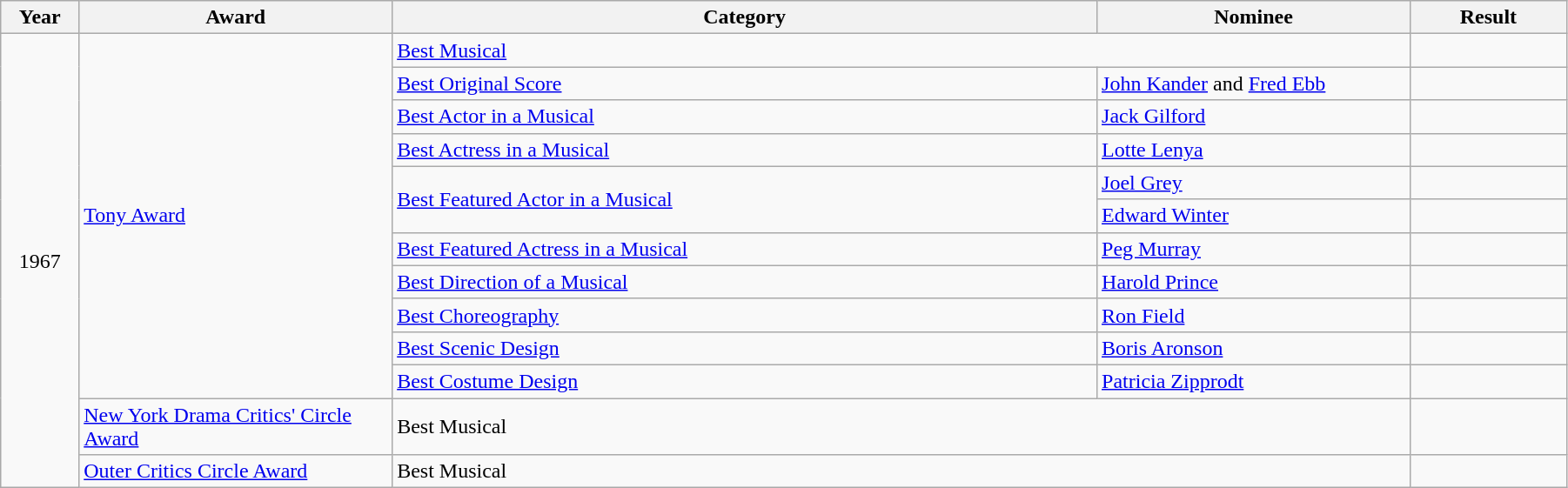<table class="wikitable" style="width:95%;">
<tr>
<th style="width:5%;">Year</th>
<th style="width:20%;">Award</th>
<th style="width:45%;">Category</th>
<th style="width:20%;">Nominee</th>
<th style="width:10%;">Result</th>
</tr>
<tr>
<td rowspan="13" style="text-align:center;">1967</td>
<td rowspan="11"><a href='#'>Tony Award</a></td>
<td colspan="2"><a href='#'>Best Musical</a></td>
<td></td>
</tr>
<tr>
<td><a href='#'>Best Original Score</a></td>
<td><a href='#'>John Kander</a> and <a href='#'>Fred Ebb</a></td>
<td></td>
</tr>
<tr>
<td><a href='#'>Best Actor in a Musical</a></td>
<td><a href='#'>Jack Gilford</a></td>
<td></td>
</tr>
<tr>
<td><a href='#'>Best Actress in a Musical</a></td>
<td><a href='#'>Lotte Lenya</a></td>
<td></td>
</tr>
<tr>
<td rowspan="2"><a href='#'>Best Featured Actor in a Musical</a></td>
<td><a href='#'>Joel Grey</a></td>
<td></td>
</tr>
<tr>
<td><a href='#'>Edward Winter</a></td>
<td></td>
</tr>
<tr>
<td><a href='#'>Best Featured Actress in a Musical</a></td>
<td><a href='#'>Peg Murray</a></td>
<td></td>
</tr>
<tr>
<td><a href='#'>Best Direction of a Musical</a></td>
<td><a href='#'>Harold Prince</a></td>
<td></td>
</tr>
<tr>
<td><a href='#'>Best Choreography</a></td>
<td><a href='#'>Ron Field</a></td>
<td></td>
</tr>
<tr>
<td><a href='#'>Best Scenic Design</a></td>
<td><a href='#'>Boris Aronson</a></td>
<td></td>
</tr>
<tr>
<td><a href='#'>Best Costume Design</a></td>
<td><a href='#'>Patricia Zipprodt</a></td>
<td></td>
</tr>
<tr>
<td><a href='#'>New York Drama Critics' Circle Award</a></td>
<td colspan="2">Best Musical</td>
<td></td>
</tr>
<tr>
<td><a href='#'>Outer Critics Circle Award</a></td>
<td colspan="2">Best Musical</td>
<td></td>
</tr>
</table>
